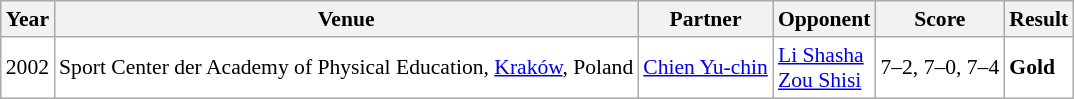<table class="sortable wikitable" style="font-size: 90%;">
<tr>
<th>Year</th>
<th>Venue</th>
<th>Partner</th>
<th>Opponent</th>
<th>Score</th>
<th>Result</th>
</tr>
<tr style="background:white">
<td align="center">2002</td>
<td align="left">Sport Center der Academy of Physical Education, <a href='#'>Kraków</a>, Poland</td>
<td align="left"> <a href='#'>Chien Yu-chin</a></td>
<td align="left"> <a href='#'>Li Shasha</a><br> <a href='#'>Zou Shisi</a></td>
<td align="left">7–2, 7–0, 7–4</td>
<td style="text-align:left; background:white"> <strong>Gold</strong></td>
</tr>
</table>
